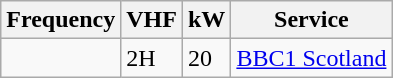<table class="wikitable sortable">
<tr>
<th>Frequency</th>
<th>VHF</th>
<th>kW</th>
<th>Service</th>
</tr>
<tr>
<td></td>
<td>2H</td>
<td>20</td>
<td><a href='#'>BBC1 Scotland</a></td>
</tr>
</table>
